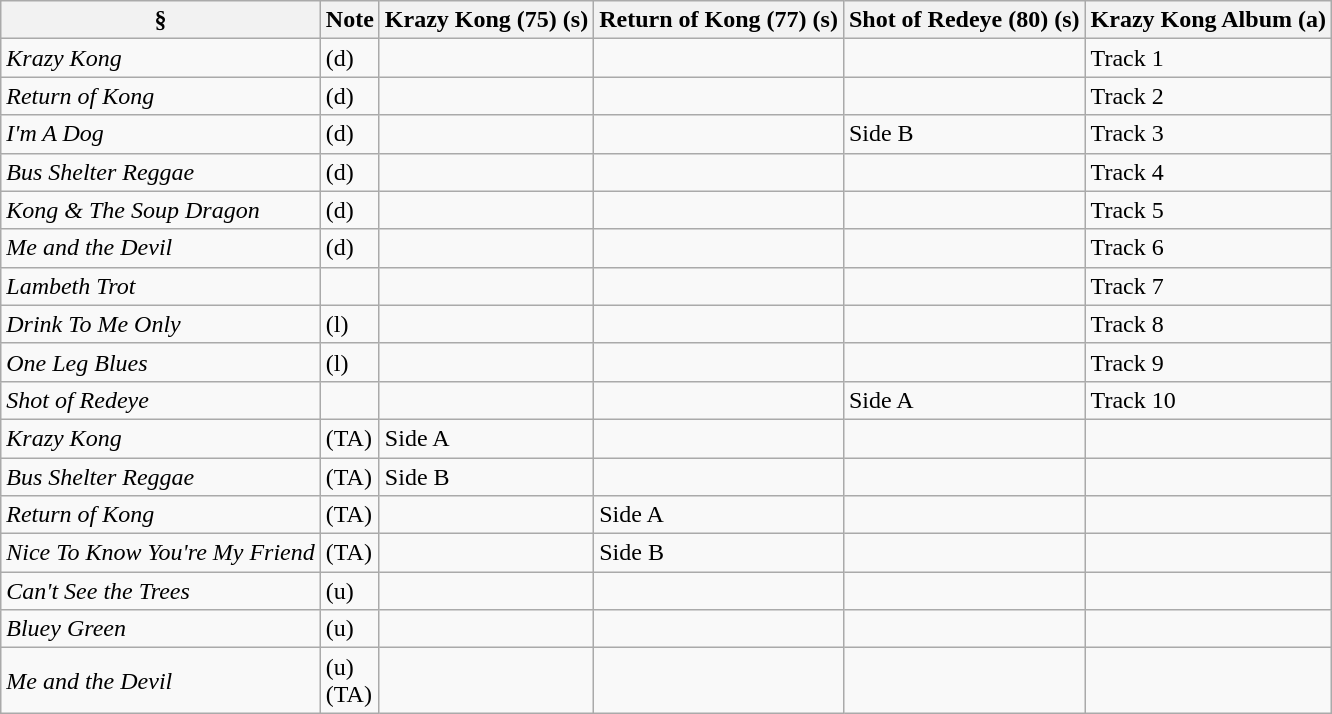<table class="wikitable">
<tr>
<th>§</th>
<th>Note</th>
<th>Krazy Kong (75) (s)</th>
<th>Return of Kong (77) (s)</th>
<th>Shot of Redeye (80) (s)</th>
<th>Krazy Kong Album (a)</th>
</tr>
<tr>
<td><em>Krazy Kong</em></td>
<td>(d)</td>
<td></td>
<td></td>
<td></td>
<td>Track 1</td>
</tr>
<tr>
<td><em>Return of Kong</em></td>
<td>(d)</td>
<td></td>
<td></td>
<td></td>
<td>Track 2</td>
</tr>
<tr>
<td><em>I'm A Dog</em></td>
<td>(d)</td>
<td></td>
<td></td>
<td>Side B</td>
<td>Track 3</td>
</tr>
<tr>
<td><em>Bus Shelter Reggae</em></td>
<td>(d)</td>
<td></td>
<td></td>
<td></td>
<td>Track 4</td>
</tr>
<tr>
<td><em>Kong & The Soup Dragon</em></td>
<td>(d)</td>
<td></td>
<td></td>
<td></td>
<td>Track 5</td>
</tr>
<tr>
<td><em>Me and the Devil</em></td>
<td>(d)</td>
<td></td>
<td></td>
<td></td>
<td>Track 6</td>
</tr>
<tr>
<td><em>Lambeth Trot</em></td>
<td></td>
<td></td>
<td></td>
<td></td>
<td>Track 7</td>
</tr>
<tr>
<td><em>Drink To Me Only</em></td>
<td>(l)</td>
<td></td>
<td></td>
<td></td>
<td>Track 8</td>
</tr>
<tr>
<td><em>One Leg Blues</em></td>
<td>(l)</td>
<td></td>
<td></td>
<td></td>
<td>Track 9</td>
</tr>
<tr>
<td><em>Shot of Redeye</em></td>
<td></td>
<td></td>
<td></td>
<td>Side A</td>
<td>Track 10</td>
</tr>
<tr>
<td><em>Krazy Kong</em></td>
<td>(TA)</td>
<td>Side A</td>
<td></td>
<td></td>
<td></td>
</tr>
<tr>
<td><em>Bus Shelter Reggae</em></td>
<td>(TA)</td>
<td>Side B</td>
<td></td>
<td></td>
<td></td>
</tr>
<tr>
<td><em>Return of Kong</em></td>
<td>(TA)</td>
<td></td>
<td>Side A</td>
<td></td>
<td></td>
</tr>
<tr>
<td><em>Nice To Know You're My Friend</em></td>
<td>(TA)</td>
<td></td>
<td>Side B</td>
<td></td>
<td></td>
</tr>
<tr>
<td><em>Can't See the Trees</em></td>
<td>(u)</td>
<td></td>
<td></td>
<td></td>
<td></td>
</tr>
<tr>
<td><em>Bluey Green</em></td>
<td>(u)</td>
<td></td>
<td></td>
<td></td>
<td></td>
</tr>
<tr>
<td><em>Me and the Devil</em></td>
<td>(u)<br>(TA)</td>
<td></td>
<td></td>
<td></td>
<td></td>
</tr>
</table>
